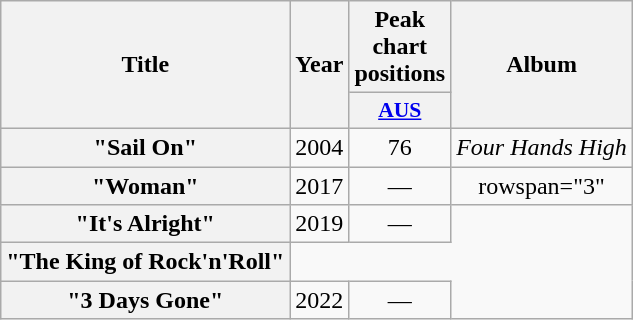<table class="wikitable plainrowheaders" style="text-align:center;">
<tr>
<th scope="col" rowspan="2">Title</th>
<th scope="col" rowspan="2">Year</th>
<th scope="col" colspan="1">Peak chart positions</th>
<th scope="col" rowspan="2">Album</th>
</tr>
<tr>
<th scope="col" style="width:3em;font-size:90%;"><a href='#'>AUS</a><br></th>
</tr>
<tr>
<th scope="row">"Sail On"</th>
<td>2004</td>
<td>76</td>
<td><em>Four Hands High</em></td>
</tr>
<tr>
<th scope="row">"Woman"</th>
<td>2017</td>
<td>—</td>
<td>rowspan="3" </td>
</tr>
<tr>
<th scope="row">"It's Alright"</th>
<td>2019</td>
<td>—</td>
</tr>
<tr>
<th scope="row">"The King of Rock'n'Roll"</th>
</tr>
<tr 2021>
<th scope="row">"3 Days Gone"</th>
<td>2022</td>
<td>—</td>
</tr>
</table>
